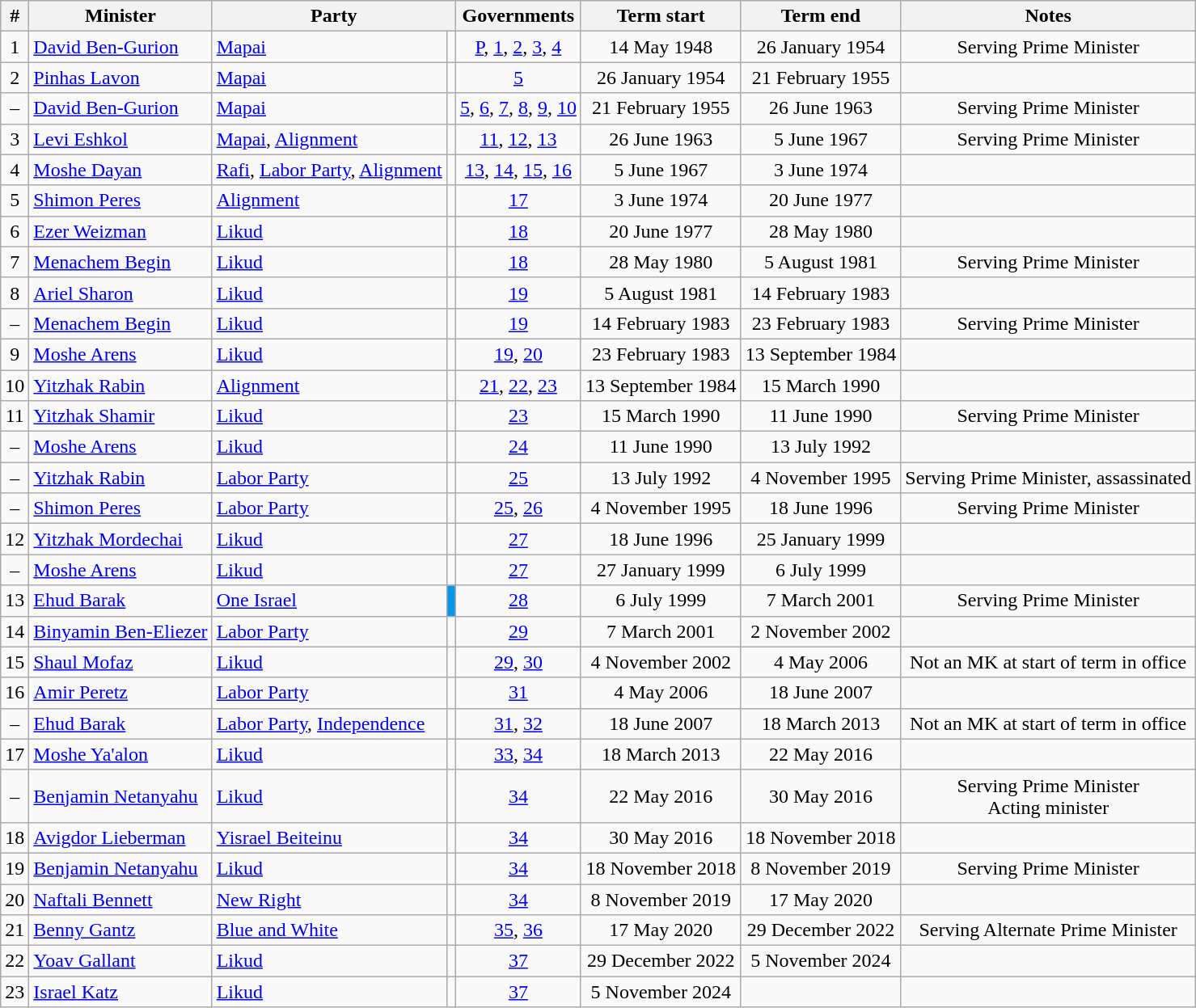<table class=wikitable style=text-align:center>
<tr>
<th>#</th>
<th>Minister</th>
<th colspan=2>Party</th>
<th>Governments</th>
<th>Term start</th>
<th>Term end</th>
<th>Notes</th>
</tr>
<tr>
<td>1</td>
<td align=left><a href='#'>David Ben-Gurion</a></td>
<td align=left><a href='#'>Mapai</a></td>
<td bgcolor=></td>
<td><a href='#'>P</a>, <a href='#'>1</a>, <a href='#'>2</a>, <a href='#'>3</a>, <a href='#'>4</a></td>
<td>14 May 1948</td>
<td>26 January 1954</td>
<td>Serving Prime Minister</td>
</tr>
<tr>
<td>2</td>
<td align=left><a href='#'>Pinhas Lavon</a></td>
<td align=left><a href='#'>Mapai</a></td>
<td bgcolor=></td>
<td><a href='#'>5</a></td>
<td>26 January 1954</td>
<td>21 February 1955</td>
<td></td>
</tr>
<tr>
<td>–</td>
<td align=left><a href='#'>David Ben-Gurion</a></td>
<td align=left><a href='#'>Mapai</a></td>
<td bgcolor=></td>
<td><a href='#'>5</a>, <a href='#'>6</a>, <a href='#'>7</a>, <a href='#'>8</a>, <a href='#'>9</a>, <a href='#'>10</a></td>
<td>21 February 1955</td>
<td>26 June 1963</td>
<td>Serving Prime Minister</td>
</tr>
<tr>
<td>3</td>
<td align=left><a href='#'>Levi Eshkol</a></td>
<td align=left><a href='#'>Mapai</a>, <a href='#'>Alignment</a></td>
<td bgcolor=></td>
<td><a href='#'>11</a>, <a href='#'>12</a>, <a href='#'>13</a></td>
<td>26 June 1963</td>
<td>5 June 1967</td>
<td>Serving Prime Minister</td>
</tr>
<tr>
<td>4</td>
<td align=left><a href='#'>Moshe Dayan</a></td>
<td align=left><a href='#'>Rafi</a>, <a href='#'>Labor Party</a>, <a href='#'>Alignment</a></td>
<td bgcolor=></td>
<td><a href='#'>13</a>, <a href='#'>14</a>, <a href='#'>15</a>, <a href='#'>16</a></td>
<td>5 June 1967</td>
<td>3 June 1974</td>
<td></td>
</tr>
<tr>
<td>5</td>
<td align=left><a href='#'>Shimon Peres</a></td>
<td align=left><a href='#'>Alignment</a></td>
<td bgcolor=></td>
<td><a href='#'>17</a></td>
<td>3 June 1974</td>
<td>20 June 1977</td>
<td></td>
</tr>
<tr>
<td>6</td>
<td align=left><a href='#'>Ezer Weizman</a></td>
<td align=left><a href='#'>Likud</a></td>
<td bgcolor=></td>
<td><a href='#'>18</a></td>
<td>20 June 1977</td>
<td>28 May 1980</td>
<td></td>
</tr>
<tr>
<td>7</td>
<td align=left><a href='#'>Menachem Begin</a></td>
<td align=left><a href='#'>Likud</a></td>
<td bgcolor=></td>
<td><a href='#'>18</a></td>
<td>28 May 1980</td>
<td>5 August 1981</td>
<td>Serving Prime Minister</td>
</tr>
<tr>
<td>8</td>
<td align=left><a href='#'>Ariel Sharon</a></td>
<td align=left><a href='#'>Likud</a></td>
<td bgcolor=></td>
<td><a href='#'>19</a></td>
<td>5 August 1981</td>
<td>14 February 1983</td>
<td></td>
</tr>
<tr>
<td>–</td>
<td align=left><a href='#'>Menachem Begin</a></td>
<td align=left><a href='#'>Likud</a></td>
<td bgcolor=></td>
<td><a href='#'>19</a></td>
<td>14 February 1983</td>
<td>23 February 1983</td>
<td>Serving Prime Minister</td>
</tr>
<tr>
<td>9</td>
<td align=left><a href='#'>Moshe Arens</a></td>
<td align=left><a href='#'>Likud</a></td>
<td bgcolor=></td>
<td><a href='#'>19</a>, <a href='#'>20</a></td>
<td>23 February 1983</td>
<td>13 September 1984</td>
<td></td>
</tr>
<tr>
<td>10</td>
<td align=left><a href='#'>Yitzhak Rabin</a></td>
<td align=left><a href='#'>Alignment</a></td>
<td bgcolor=></td>
<td><a href='#'>21</a>, <a href='#'>22</a>, <a href='#'>23</a></td>
<td>13 September 1984</td>
<td>15 March 1990</td>
<td></td>
</tr>
<tr>
<td>11</td>
<td align=left><a href='#'>Yitzhak Shamir</a></td>
<td align=left><a href='#'>Likud</a></td>
<td bgcolor=></td>
<td><a href='#'>23</a></td>
<td>15 March 1990</td>
<td>11 June 1990</td>
<td>Serving Prime Minister</td>
</tr>
<tr>
<td>–</td>
<td align=left><a href='#'>Moshe Arens</a></td>
<td align=left><a href='#'>Likud</a></td>
<td bgcolor=></td>
<td><a href='#'>24</a></td>
<td>11 June 1990</td>
<td>13 July 1992</td>
<td></td>
</tr>
<tr>
<td>–</td>
<td align=left><a href='#'>Yitzhak Rabin</a></td>
<td align=left><a href='#'>Labor Party</a></td>
<td bgcolor=></td>
<td><a href='#'>25</a></td>
<td>13 July 1992</td>
<td>4 November 1995</td>
<td>Serving Prime Minister, assassinated</td>
</tr>
<tr>
<td>–</td>
<td align=left><a href='#'>Shimon Peres</a></td>
<td align=left><a href='#'>Labor Party</a></td>
<td bgcolor=></td>
<td><a href='#'>25</a>, <a href='#'>26</a></td>
<td>4 November 1995</td>
<td>18 June 1996</td>
<td>Serving Prime Minister</td>
</tr>
<tr>
<td>12</td>
<td align=left><a href='#'>Yitzhak Mordechai</a></td>
<td align=left><a href='#'>Likud</a></td>
<td bgcolor=></td>
<td><a href='#'>27</a></td>
<td>18 June 1996</td>
<td>25 January 1999</td>
<td></td>
</tr>
<tr>
<td>–</td>
<td align=left><a href='#'>Moshe Arens</a></td>
<td align=left><a href='#'>Likud</a></td>
<td bgcolor=></td>
<td><a href='#'>27</a></td>
<td>27 January 1999</td>
<td>6 July 1999</td>
<td></td>
</tr>
<tr>
<td>13</td>
<td align=left><a href='#'>Ehud Barak</a></td>
<td align=left><a href='#'>One Israel</a></td>
<td style="background:#0297ea;"></td>
<td><a href='#'>28</a></td>
<td>6 July 1999</td>
<td>7 March 2001</td>
<td>Serving Prime Minister</td>
</tr>
<tr>
<td>14</td>
<td align=left><a href='#'>Binyamin Ben-Eliezer</a></td>
<td align=left><a href='#'>Labor Party</a></td>
<td bgcolor=></td>
<td><a href='#'>29</a></td>
<td>7 March 2001</td>
<td>2 November 2002</td>
<td></td>
</tr>
<tr>
<td>15</td>
<td align=left><a href='#'>Shaul Mofaz</a></td>
<td align=left><a href='#'>Likud</a></td>
<td bgcolor=></td>
<td><a href='#'>29</a>, <a href='#'>30</a></td>
<td>4 November 2002</td>
<td>4 May 2006</td>
<td>Not an MK at start of term in office</td>
</tr>
<tr>
<td>16</td>
<td align=left><a href='#'>Amir Peretz</a></td>
<td align=left><a href='#'>Labor Party</a></td>
<td bgcolor=></td>
<td><a href='#'>31</a></td>
<td>4 May 2006</td>
<td>18 June 2007</td>
<td></td>
</tr>
<tr>
<td>–</td>
<td align=left><a href='#'>Ehud Barak</a></td>
<td align=left><a href='#'>Labor Party</a>, <a href='#'>Independence</a></td>
<td bgcolor=></td>
<td><a href='#'>31</a>, <a href='#'>32</a></td>
<td>18 June 2007</td>
<td>18 March 2013</td>
<td>Not an MK at start of term in office</td>
</tr>
<tr>
<td>17</td>
<td align=left><a href='#'>Moshe Ya'alon</a></td>
<td align=left><a href='#'>Likud</a></td>
<td bgcolor=></td>
<td><a href='#'>33</a>, <a href='#'>34</a></td>
<td>18 March 2013</td>
<td>22 May 2016</td>
<td></td>
</tr>
<tr>
<td>–</td>
<td align=left><a href='#'>Benjamin Netanyahu</a></td>
<td align=left><a href='#'>Likud</a></td>
<td bgcolor=></td>
<td><a href='#'>34</a></td>
<td>22 May 2016</td>
<td>30 May 2016</td>
<td>Serving Prime Minister<br>Acting minister</td>
</tr>
<tr>
<td>18</td>
<td align=left><a href='#'>Avigdor Lieberman</a></td>
<td align=left><a href='#'>Yisrael Beiteinu</a></td>
<td bgcolor=></td>
<td><a href='#'>34</a></td>
<td>30 May 2016</td>
<td>18 November 2018</td>
<td></td>
</tr>
<tr>
<td>19</td>
<td align=left><a href='#'>Benjamin Netanyahu</a></td>
<td align=left><a href='#'>Likud</a></td>
<td bgcolor=></td>
<td><a href='#'>34</a></td>
<td>18 November 2018</td>
<td>8 November 2019</td>
<td>Serving Prime Minister</td>
</tr>
<tr>
<td>20</td>
<td align=left><a href='#'>Naftali Bennett</a></td>
<td align=left><a href='#'>New Right</a></td>
<td bgcolor=></td>
<td><a href='#'>34</a></td>
<td>8 November 2019</td>
<td>17 May 2020</td>
<td></td>
</tr>
<tr>
<td>21</td>
<td align=left><a href='#'>Benny Gantz</a></td>
<td align=left><a href='#'>Blue and White</a></td>
<td bgcolor=></td>
<td><a href='#'>35</a>, <a href='#'>36</a></td>
<td>17 May 2020</td>
<td>29 December 2022</td>
<td>Serving Alternate Prime Minister</td>
</tr>
<tr>
<td>22</td>
<td align=left><a href='#'>Yoav Gallant</a></td>
<td align=left><a href='#'>Likud</a></td>
<td bgcolor=></td>
<td><a href='#'>37</a></td>
<td>29 December 2022</td>
<td>5 November 2024</td>
<td></td>
</tr>
<tr>
<td>23</td>
<td align=left><a href='#'>Israel Katz</a></td>
<td align=left><a href='#'>Likud</a></td>
<td bgcolor=></td>
<td><a href='#'>37</a></td>
<td>5 November 2024</td>
<td></td>
<td></td>
</tr>
</table>
